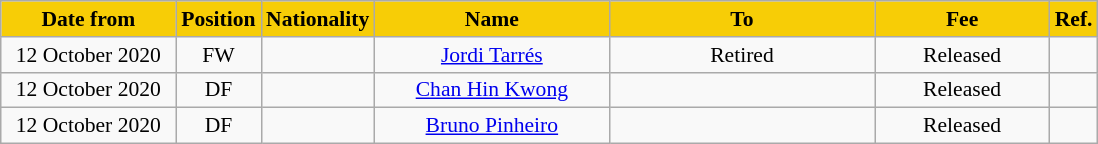<table class="wikitable" style="text-align:center; font-size:90%">
<tr>
<th style="background:#f7cd06; color:#000000; width:110px;">Date from</th>
<th style="background:#f7cd06; color:#000000; width:50px;">Position</th>
<th style="background:#f7cd06; color:#000000; width:50px;">Nationality</th>
<th style="background:#f7cd06; color:#000000; width:150px;">Name</th>
<th style="background:#f7cd06; color:#000000; width:170px;">To</th>
<th style="background:#f7cd06; color:#000000; width:110px;">Fee</th>
<th style="background:#f7cd06; color:#000000; width:25px;">Ref.</th>
</tr>
<tr>
<td>12 October 2020</td>
<td>FW</td>
<td></td>
<td><a href='#'>Jordi Tarrés</a></td>
<td>Retired</td>
<td>Released</td>
<td></td>
</tr>
<tr>
<td>12 October 2020</td>
<td>DF</td>
<td></td>
<td><a href='#'>Chan Hin Kwong</a></td>
<td></td>
<td>Released</td>
<td></td>
</tr>
<tr>
<td>12 October 2020</td>
<td>DF</td>
<td></td>
<td><a href='#'>Bruno Pinheiro</a></td>
<td></td>
<td>Released</td>
<td></td>
</tr>
</table>
